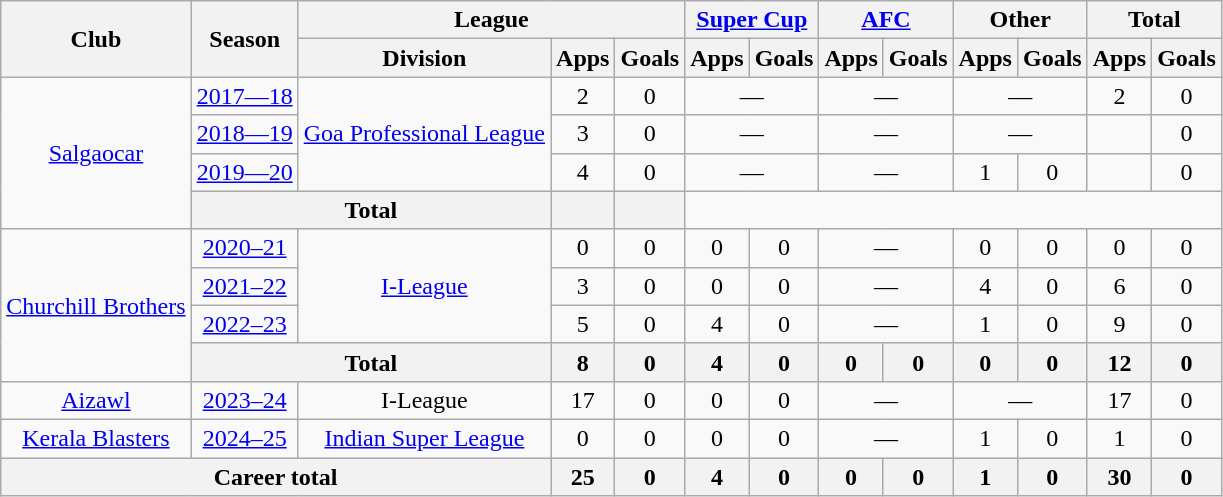<table class="wikitable" style="text-align:center">
<tr>
<th rowspan="2">Club</th>
<th rowspan="2">Season</th>
<th colspan="3">League</th>
<th colspan="2"><a href='#'>Super Cup</a></th>
<th colspan="2"><a href='#'>AFC</a></th>
<th colspan="2">Other</th>
<th colspan="2">Total</th>
</tr>
<tr>
<th>Division</th>
<th>Apps</th>
<th>Goals</th>
<th>Apps</th>
<th>Goals</th>
<th>Apps</th>
<th>Goals</th>
<th>Apps</th>
<th>Goals</th>
<th>Apps</th>
<th>Goals</th>
</tr>
<tr>
<td rowspan="4"><a href='#'>Salgaocar</a></td>
<td><a href='#'>2017—18</a></td>
<td rowspan="3"><a href='#'>Goa Professional League</a></td>
<td>2</td>
<td>0</td>
<td colspan="2">—</td>
<td colspan="2">—</td>
<td colspan="2">—</td>
<td>2</td>
<td>0</td>
</tr>
<tr>
<td><a href='#'>2018—19</a></td>
<td>3</td>
<td>0</td>
<td colspan="2">—</td>
<td colspan="2">—</td>
<td colspan="2">—</td>
<td></td>
<td>0</td>
</tr>
<tr>
<td><a href='#'>2019—20</a></td>
<td>4</td>
<td>0</td>
<td colspan="2">—</td>
<td colspan="2">—</td>
<td>1</td>
<td>0</td>
<td></td>
<td>0</td>
</tr>
<tr>
<th colspan="2">Total</th>
<th></th>
<th></th>
</tr>
<tr>
<td rowspan="4"><a href='#'>Churchill Brothers</a></td>
<td><a href='#'>2020–21</a></td>
<td rowspan="3"><a href='#'>I-League</a></td>
<td>0</td>
<td>0</td>
<td>0</td>
<td>0</td>
<td colspan="2">—</td>
<td>0</td>
<td>0</td>
<td>0</td>
<td>0</td>
</tr>
<tr>
<td><a href='#'>2021–22</a></td>
<td>3</td>
<td>0</td>
<td>0</td>
<td>0</td>
<td colspan="2">—</td>
<td>4</td>
<td>0</td>
<td>6</td>
<td>0</td>
</tr>
<tr>
<td><a href='#'>2022–23</a></td>
<td>5</td>
<td>0</td>
<td>4</td>
<td>0</td>
<td colspan="2">—</td>
<td>1</td>
<td>0</td>
<td>9</td>
<td>0</td>
</tr>
<tr>
<th colspan="2">Total</th>
<th>8</th>
<th>0</th>
<th>4</th>
<th>0</th>
<th>0</th>
<th>0</th>
<th>0</th>
<th>0</th>
<th>12</th>
<th>0</th>
</tr>
<tr>
<td><a href='#'>Aizawl</a></td>
<td><a href='#'>2023–24</a></td>
<td>I-League</td>
<td>17</td>
<td>0</td>
<td>0</td>
<td>0</td>
<td colspan="2">—</td>
<td colspan="2">—</td>
<td>17</td>
<td>0</td>
</tr>
<tr>
<td><a href='#'>Kerala Blasters</a></td>
<td><a href='#'>2024–25</a></td>
<td><a href='#'>Indian Super League</a></td>
<td>0</td>
<td>0</td>
<td>0</td>
<td>0</td>
<td colspan="2">—</td>
<td>1</td>
<td>0</td>
<td>1</td>
<td>0</td>
</tr>
<tr>
<th colspan="3">Career total</th>
<th>25</th>
<th>0</th>
<th>4</th>
<th>0</th>
<th>0</th>
<th>0</th>
<th>1</th>
<th>0</th>
<th>30</th>
<th>0</th>
</tr>
</table>
